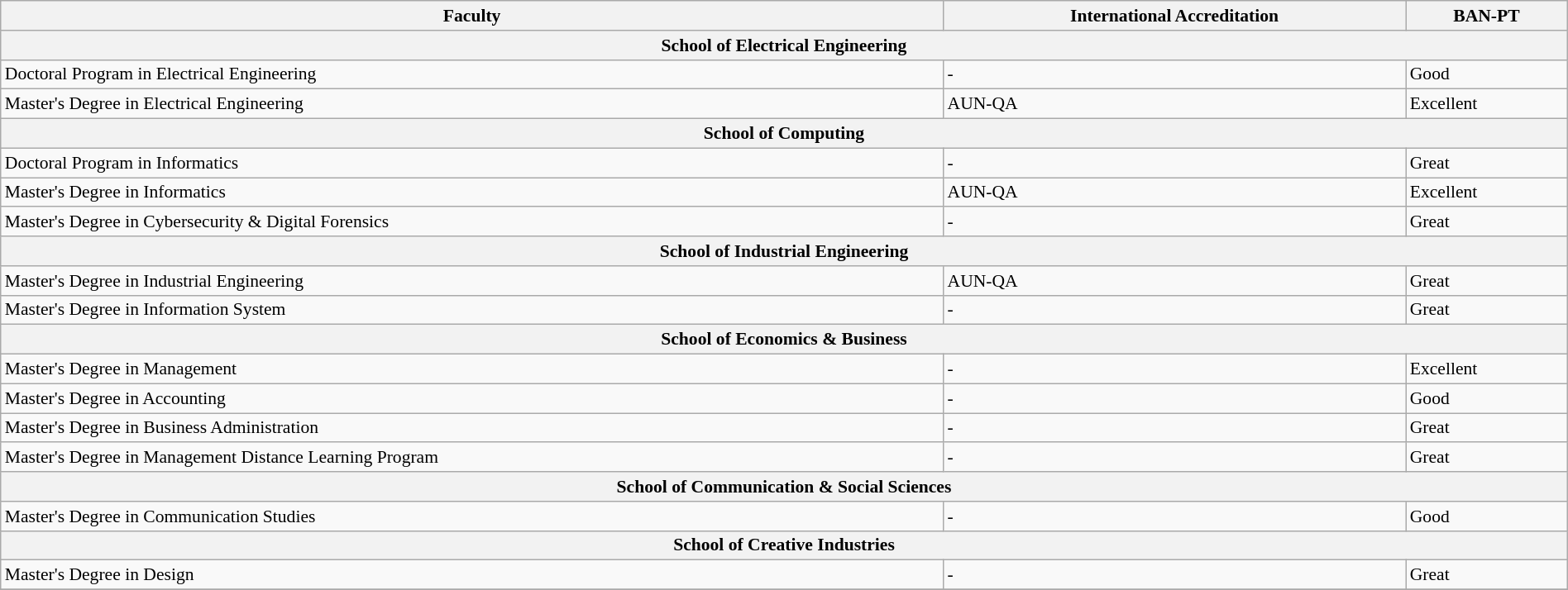<table class="wikitable sortable" style="width: 100%; font-size: 90%">
<tr>
<th>Faculty</th>
<th>International Accreditation</th>
<th>BAN-PT</th>
</tr>
<tr>
<th colspan="3">School of Electrical Engineering</th>
</tr>
<tr>
<td>Doctoral Program in Electrical Engineering</td>
<td>-</td>
<td>Good</td>
</tr>
<tr>
<td>Master's Degree in Electrical Engineering</td>
<td>AUN-QA</td>
<td>Excellent</td>
</tr>
<tr>
<th colspan="3">School of Computing</th>
</tr>
<tr>
<td>Doctoral Program in Informatics</td>
<td>-</td>
<td>Great</td>
</tr>
<tr>
<td>Master's Degree in Informatics</td>
<td>AUN-QA</td>
<td>Excellent</td>
</tr>
<tr>
<td>Master's Degree in Cybersecurity & Digital Forensics</td>
<td>-</td>
<td>Great</td>
</tr>
<tr>
<th colspan="3">School of Industrial Engineering</th>
</tr>
<tr>
<td>Master's Degree in Industrial Engineering</td>
<td>AUN-QA</td>
<td>Great</td>
</tr>
<tr>
<td>Master's Degree in Information System</td>
<td>-</td>
<td>Great</td>
</tr>
<tr>
<th colspan="3">School of Economics & Business</th>
</tr>
<tr>
<td>Master's Degree in Management</td>
<td>-</td>
<td>Excellent</td>
</tr>
<tr>
<td>Master's Degree in Accounting</td>
<td>-</td>
<td>Good</td>
</tr>
<tr>
<td>Master's Degree in Business Administration</td>
<td>-</td>
<td>Great</td>
</tr>
<tr>
<td>Master's Degree in Management Distance Learning Program</td>
<td>-</td>
<td>Great</td>
</tr>
<tr>
<th colspan="3">School of Communication & Social Sciences</th>
</tr>
<tr>
<td>Master's Degree in Communication Studies</td>
<td>-</td>
<td>Good</td>
</tr>
<tr>
<th colspan="3">School of Creative Industries</th>
</tr>
<tr>
<td>Master's Degree in Design</td>
<td>-</td>
<td>Great</td>
</tr>
<tr>
</tr>
</table>
